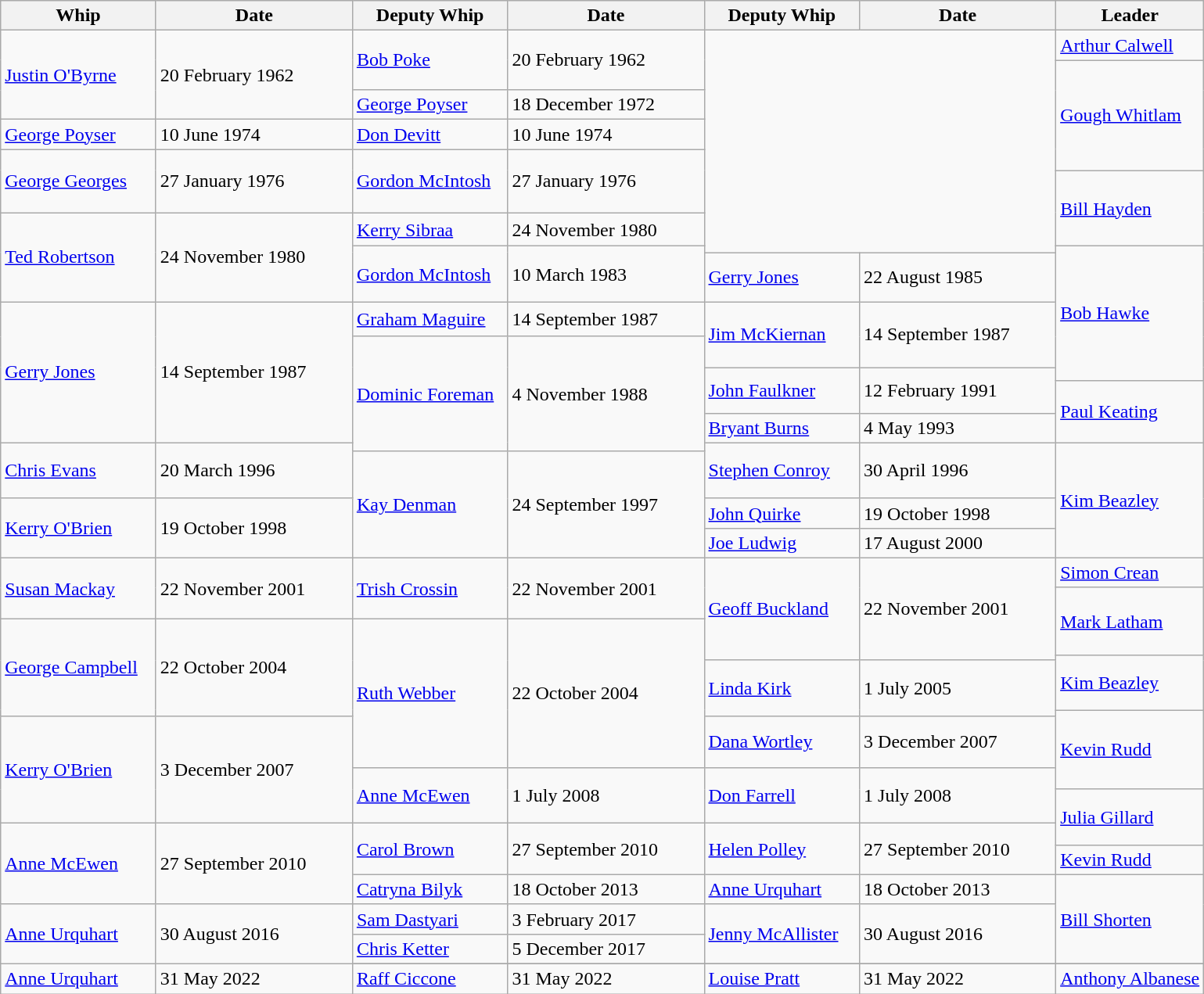<table class=wikitable>
<tr>
<th width=125px>Whip</th>
<th width=160px>Date</th>
<th width=125px>Deputy Whip</th>
<th width=160px>Date</th>
<th width=125px>Deputy Whip</th>
<th width=160px>Date</th>
<th>Leader</th>
</tr>
<tr>
<td rowspan=3 height=60px><a href='#'>Justin O'Byrne</a></td>
<td rowspan=3>20 February 1962</td>
<td rowspan=2 height=40px><a href='#'>Bob Poke</a></td>
<td rowspan=2>20 February 1962</td>
<td colspan=2 rowspan=8 height=180px></td>
<td><a href='#'>Arthur Calwell</a></td>
</tr>
<tr>
<td rowspan=4 height=80px><a href='#'>Gough Whitlam</a></td>
</tr>
<tr>
<td><a href='#'>George Poyser</a></td>
<td>18 December 1972</td>
</tr>
<tr>
<td><a href='#'>George Poyser</a></td>
<td>10 June 1974</td>
<td><a href='#'>Don Devitt</a></td>
<td>10 June 1974</td>
</tr>
<tr>
<td rowspan=2 height=40px><a href='#'>George Georges</a></td>
<td rowspan=2>27 January 1976</td>
<td rowspan=2><a href='#'>Gordon McIntosh</a></td>
<td rowspan=2>27 January 1976</td>
</tr>
<tr>
<td rowspan=2><a href='#'>Bill Hayden</a></td>
</tr>
<tr>
<td rowspan=3><a href='#'>Ted Robertson</a></td>
<td rowspan=3>24 November 1980</td>
<td><a href='#'>Kerry Sibraa</a></td>
<td>24 November 1980</td>
</tr>
<tr>
<td rowspan=2 height=40px><a href='#'>Gordon McIntosh</a></td>
<td rowspan=2>10 March 1983</td>
<td rowspan=5 height=100px><a href='#'>Bob Hawke</a></td>
</tr>
<tr>
<td><a href='#'>Gerry Jones</a></td>
<td>22 August 1985</td>
</tr>
<tr>
<td rowspan=5><a href='#'>Gerry Jones</a></td>
<td rowspan=5>14 September 1987</td>
<td><a href='#'>Graham Maguire</a></td>
<td>14 September 1987</td>
<td rowspan=2 height=40px><a href='#'>Jim McKiernan</a></td>
<td rowspan=2>14 September 1987</td>
</tr>
<tr>
<td rowspan=5 height=90px><a href='#'>Dominic Foreman</a></td>
<td rowspan=5>4 November 1988</td>
</tr>
<tr>
<td rowspan=2><a href='#'>John Faulkner</a></td>
<td rowspan=2>12 February 1991</td>
</tr>
<tr>
<td rowspan=2><a href='#'>Paul Keating</a></td>
</tr>
<tr>
<td><a href='#'>Bryant Burns</a></td>
<td>4 May 1993</td>
</tr>
<tr>
<td rowspan=2 height=40px><a href='#'>Chris Evans</a></td>
<td rowspan=2>20 March 1996</td>
<td rowspan=2><a href='#'>Stephen Conroy</a></td>
<td rowspan=2>30 April 1996</td>
<td rowspan=4><a href='#'>Kim Beazley</a></td>
</tr>
<tr>
<td rowspan=3><a href='#'>Kay Denman</a></td>
<td rowspan=3>24 September 1997</td>
</tr>
<tr>
<td rowspan=2><a href='#'>Kerry O'Brien</a></td>
<td rowspan=2>19 October 1998</td>
<td><a href='#'>John Quirke</a></td>
<td>19 October 1998</td>
</tr>
<tr>
<td><a href='#'>Joe Ludwig</a></td>
<td>17 August 2000</td>
</tr>
<tr>
<td rowspan=2 height=40px><a href='#'>Susan Mackay</a></td>
<td rowspan=2>22 November 2001</td>
<td rowspan=2><a href='#'>Trish Crossin</a></td>
<td rowspan=2>22 November 2001</td>
<td rowspan=4 height=80px><a href='#'>Geoff Buckland</a></td>
<td rowspan=4>22 November 2001</td>
<td><a href='#'>Simon Crean</a></td>
</tr>
<tr>
<td rowspan=2 height=40px><a href='#'>Mark Latham</a></td>
</tr>
<tr>
<td rowspan=4><a href='#'>George Campbell</a></td>
<td rowspan=4>22 October 2004</td>
<td rowspan=5><a href='#'>Ruth Webber</a></td>
<td rowspan=5>22 October 2004</td>
</tr>
<tr>
<td rowspan=2 height=40px><a href='#'>Kim Beazley</a></td>
</tr>
<tr>
<td rowspan=2 height=40px><a href='#'>Linda Kirk</a></td>
<td rowspan=2>1 July 2005</td>
</tr>
<tr>
<td rowspan=3 height=60><a href='#'>Kevin Rudd</a></td>
</tr>
<tr>
<td rowspan=3><a href='#'>Kerry O'Brien</a></td>
<td rowspan=3>3 December 2007</td>
<td><a href='#'>Dana Wortley</a></td>
<td>3 December 2007</td>
</tr>
<tr>
<td rowspan=2 height=40px><a href='#'>Anne McEwen</a></td>
<td rowspan=2>1 July 2008</td>
<td rowspan=2><a href='#'>Don Farrell</a></td>
<td rowspan=2>1 July 2008</td>
</tr>
<tr>
<td rowspan=2 height=40px><a href='#'>Julia Gillard</a></td>
</tr>
<tr>
<td rowspan=3><a href='#'>Anne McEwen</a></td>
<td rowspan=3>27 September 2010</td>
<td rowspan=2><a href='#'>Carol Brown</a></td>
<td rowspan=2>27 September 2010</td>
<td rowspan=2><a href='#'>Helen Polley</a></td>
<td rowspan=2>27 September 2010</td>
</tr>
<tr>
<td><a href='#'>Kevin Rudd</a></td>
</tr>
<tr>
<td rowspan=2><a href='#'>Catryna Bilyk</a></td>
<td rowspan=2>18 October 2013</td>
<td><a href='#'>Anne Urquhart</a></td>
<td>18 October 2013</td>
<td rowspan=4><a href='#'>Bill Shorten</a></td>
</tr>
<tr>
<td rowspan=3><a href='#'>Anne Urquhart</a></td>
<td rowspan=3>30 August 2016</td>
<td rowspan=3><a href='#'>Jenny McAllister</a></td>
<td rowspan=3>30 August 2016</td>
</tr>
<tr>
<td><a href='#'>Sam Dastyari</a></td>
<td>3 February 2017</td>
</tr>
<tr>
<td><a href='#'>Chris Ketter</a></td>
<td>5 December 2017</td>
</tr>
<tr>
<td rowspan=3><a href='#'>Anne Urquhart</a></td>
<td rowspan=3>31 May 2022</td>
</tr>
<tr>
<td rowspan=3><a href='#'>Raff Ciccone</a></td>
<td rowspan=3>31 May 2022</td>
</tr>
<tr>
<td rowspan=3><a href='#'>Louise Pratt</a></td>
<td rowspan=3>31 May 2022</td>
<td rowspan=4><a href='#'>Anthony Albanese</a></td>
</tr>
</table>
